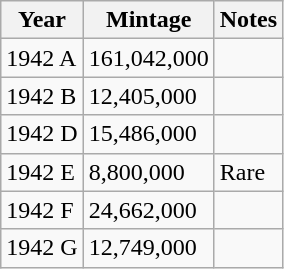<table class="wikitable">
<tr>
<th scope="col">Year</th>
<th scope="col">Mintage</th>
<th scope="col">Notes</th>
</tr>
<tr>
<td>1942 A</td>
<td>161,042,000</td>
<td></td>
</tr>
<tr>
<td>1942 B</td>
<td>12,405,000</td>
<td></td>
</tr>
<tr>
<td>1942 D</td>
<td>15,486,000</td>
<td></td>
</tr>
<tr>
<td>1942 E</td>
<td>8,800,000</td>
<td>Rare</td>
</tr>
<tr>
<td>1942 F</td>
<td>24,662,000</td>
<td></td>
</tr>
<tr>
<td>1942 G</td>
<td>12,749,000</td>
<td></td>
</tr>
</table>
